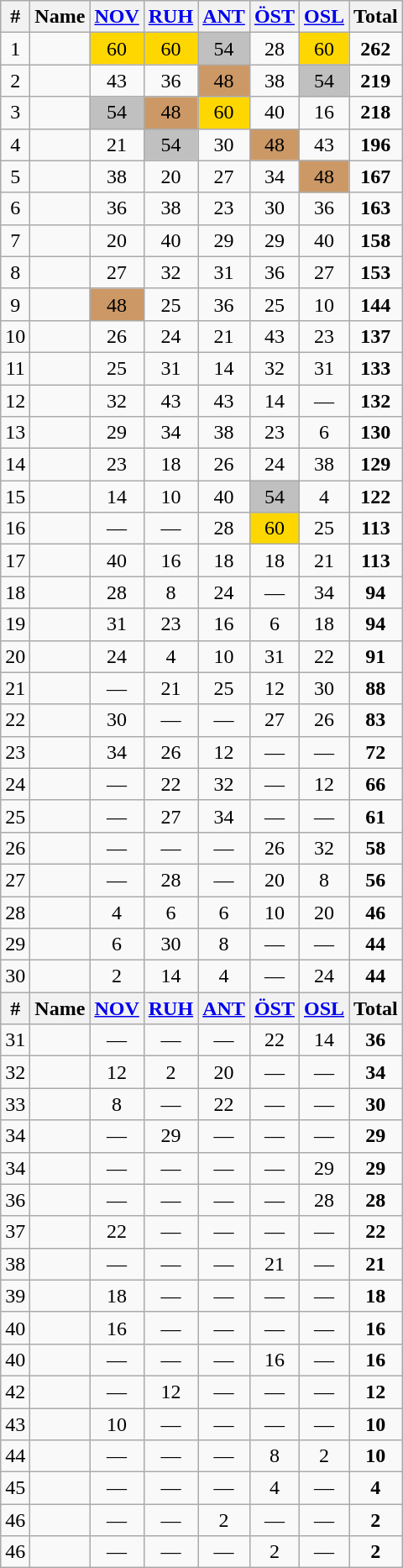<table class="wikitable sortable" style="text-align:center;">
<tr>
<th>#</th>
<th>Name</th>
<th><a href='#'>NOV</a></th>
<th><a href='#'>RUH</a></th>
<th><a href='#'>ANT</a></th>
<th><a href='#'>ÖST</a></th>
<th><a href='#'>OSL</a></th>
<th><strong>Total</strong> </th>
</tr>
<tr>
<td>1</td>
<td align="left"></td>
<td bgcolor="gold">60</td>
<td bgcolor="gold">60</td>
<td bgcolor="silver">54</td>
<td>28</td>
<td bgcolor="gold">60</td>
<td><strong>262</strong></td>
</tr>
<tr>
<td>2</td>
<td align="left"></td>
<td>43</td>
<td>36</td>
<td bgcolor="CC9966">48</td>
<td>38</td>
<td bgcolor="silver">54</td>
<td><strong>219</strong></td>
</tr>
<tr>
<td>3</td>
<td align="left"></td>
<td bgcolor="silver">54</td>
<td bgcolor="CC9966">48</td>
<td bgcolor="gold">60</td>
<td>40</td>
<td>16</td>
<td><strong>218</strong></td>
</tr>
<tr>
<td>4</td>
<td align="left"></td>
<td>21</td>
<td bgcolor="silver">54</td>
<td>30</td>
<td bgcolor="CC9966">48</td>
<td>43</td>
<td><strong>196</strong></td>
</tr>
<tr>
<td>5</td>
<td align="left"></td>
<td>38</td>
<td>20</td>
<td>27</td>
<td>34</td>
<td bgcolor="CC9966">48</td>
<td><strong>167</strong></td>
</tr>
<tr>
<td>6</td>
<td align="left"></td>
<td>36</td>
<td>38</td>
<td>23</td>
<td>30</td>
<td>36</td>
<td><strong>163</strong></td>
</tr>
<tr>
<td>7</td>
<td align="left"></td>
<td>20</td>
<td>40</td>
<td>29</td>
<td>29</td>
<td>40</td>
<td><strong>158</strong></td>
</tr>
<tr>
<td>8</td>
<td align="left"></td>
<td>27</td>
<td>32</td>
<td>31</td>
<td>36</td>
<td>27</td>
<td><strong>153</strong></td>
</tr>
<tr>
<td>9</td>
<td align="left"></td>
<td bgcolor="CC9966">48</td>
<td>25</td>
<td>36</td>
<td>25</td>
<td>10</td>
<td><strong>144</strong></td>
</tr>
<tr>
<td>10</td>
<td align="left"></td>
<td>26</td>
<td>24</td>
<td>21</td>
<td>43</td>
<td>23</td>
<td><strong>137</strong></td>
</tr>
<tr>
<td>11</td>
<td align="left"></td>
<td>25</td>
<td>31</td>
<td>14</td>
<td>32</td>
<td>31</td>
<td><strong>133</strong></td>
</tr>
<tr>
<td>12</td>
<td align="left"></td>
<td>32</td>
<td>43</td>
<td>43</td>
<td>14</td>
<td>—</td>
<td><strong>132</strong></td>
</tr>
<tr>
<td>13</td>
<td align="left"></td>
<td>29</td>
<td>34</td>
<td>38</td>
<td>23</td>
<td>6</td>
<td><strong>130</strong></td>
</tr>
<tr>
<td>14</td>
<td align="left"></td>
<td>23</td>
<td>18</td>
<td>26</td>
<td>24</td>
<td>38</td>
<td><strong>129</strong></td>
</tr>
<tr>
<td>15</td>
<td align="left"></td>
<td>14</td>
<td>10</td>
<td>40</td>
<td bgcolor="silver">54</td>
<td>4</td>
<td><strong>122</strong></td>
</tr>
<tr>
<td>16</td>
<td align="left"></td>
<td>—</td>
<td>—</td>
<td>28</td>
<td bgcolor="gold">60</td>
<td>25</td>
<td><strong>113</strong></td>
</tr>
<tr>
<td>17</td>
<td align="left"></td>
<td>40</td>
<td>16</td>
<td>18</td>
<td>18</td>
<td>21</td>
<td><strong>113</strong></td>
</tr>
<tr>
<td>18</td>
<td align="left"></td>
<td>28</td>
<td>8</td>
<td>24</td>
<td>—</td>
<td>34</td>
<td><strong>94</strong></td>
</tr>
<tr>
<td>19</td>
<td align="left"></td>
<td>31</td>
<td>23</td>
<td>16</td>
<td>6</td>
<td>18</td>
<td><strong>94</strong></td>
</tr>
<tr>
<td>20</td>
<td align="left"></td>
<td>24</td>
<td>4</td>
<td>10</td>
<td>31</td>
<td>22</td>
<td><strong>91</strong></td>
</tr>
<tr>
<td>21</td>
<td align="left"></td>
<td>—</td>
<td>21</td>
<td>25</td>
<td>12</td>
<td>30</td>
<td><strong>88</strong></td>
</tr>
<tr>
<td>22</td>
<td align="left"></td>
<td>30</td>
<td>—</td>
<td>—</td>
<td>27</td>
<td>26</td>
<td><strong>83</strong></td>
</tr>
<tr>
<td>23</td>
<td align="left"></td>
<td>34</td>
<td>26</td>
<td>12</td>
<td>—</td>
<td>—</td>
<td><strong>72</strong></td>
</tr>
<tr>
<td>24</td>
<td align="left"></td>
<td>—</td>
<td>22</td>
<td>32</td>
<td>—</td>
<td>12</td>
<td><strong>66</strong></td>
</tr>
<tr>
<td>25</td>
<td align="left"></td>
<td>—</td>
<td>27</td>
<td>34</td>
<td>—</td>
<td>—</td>
<td><strong>61</strong></td>
</tr>
<tr>
<td>26</td>
<td align="left"></td>
<td>—</td>
<td>—</td>
<td>—</td>
<td>26</td>
<td>32</td>
<td><strong>58</strong></td>
</tr>
<tr>
<td>27</td>
<td align="left"></td>
<td>—</td>
<td>28</td>
<td>—</td>
<td>20</td>
<td>8</td>
<td><strong>56</strong></td>
</tr>
<tr>
<td>28</td>
<td align="left"></td>
<td>4</td>
<td>6</td>
<td>6</td>
<td>10</td>
<td>20</td>
<td><strong>46</strong></td>
</tr>
<tr>
<td>29</td>
<td align="left"></td>
<td>6</td>
<td>30</td>
<td>8</td>
<td>—</td>
<td>—</td>
<td><strong>44</strong></td>
</tr>
<tr>
<td>30</td>
<td align="left"></td>
<td>2</td>
<td>14</td>
<td>4</td>
<td>—</td>
<td>24</td>
<td><strong>44</strong></td>
</tr>
<tr>
<th>#</th>
<th>Name</th>
<th><a href='#'>NOV</a></th>
<th><a href='#'>RUH</a></th>
<th><a href='#'>ANT</a></th>
<th><a href='#'>ÖST</a></th>
<th><a href='#'>OSL</a></th>
<th><strong>Total</strong></th>
</tr>
<tr>
<td>31</td>
<td align="left"></td>
<td>—</td>
<td>—</td>
<td>—</td>
<td>22</td>
<td>14</td>
<td><strong>36</strong></td>
</tr>
<tr>
<td>32</td>
<td align="left"></td>
<td>12</td>
<td>2</td>
<td>20</td>
<td>—</td>
<td>—</td>
<td><strong>34</strong></td>
</tr>
<tr>
<td>33</td>
<td align="left"></td>
<td>8</td>
<td>—</td>
<td>22</td>
<td>—</td>
<td>—</td>
<td><strong>30</strong></td>
</tr>
<tr>
<td>34</td>
<td align="left"></td>
<td>—</td>
<td>29</td>
<td>—</td>
<td>—</td>
<td>—</td>
<td><strong>29</strong></td>
</tr>
<tr>
<td>34</td>
<td align="left"></td>
<td>—</td>
<td>—</td>
<td>—</td>
<td>—</td>
<td>29</td>
<td><strong>29</strong></td>
</tr>
<tr>
<td>36</td>
<td align="left"></td>
<td>—</td>
<td>—</td>
<td>—</td>
<td>—</td>
<td>28</td>
<td><strong>28</strong></td>
</tr>
<tr>
<td>37</td>
<td align="left"></td>
<td>22</td>
<td>—</td>
<td>—</td>
<td>—</td>
<td>—</td>
<td><strong>22</strong></td>
</tr>
<tr>
<td>38</td>
<td align="left"></td>
<td>—</td>
<td>—</td>
<td>—</td>
<td>21</td>
<td>—</td>
<td><strong>21</strong></td>
</tr>
<tr>
<td>39</td>
<td align="left"></td>
<td>18</td>
<td>—</td>
<td>—</td>
<td>—</td>
<td>—</td>
<td><strong>18</strong></td>
</tr>
<tr>
<td>40</td>
<td align="left"></td>
<td>16</td>
<td>—</td>
<td>—</td>
<td>—</td>
<td>—</td>
<td><strong>16</strong></td>
</tr>
<tr>
<td>40</td>
<td align="left"></td>
<td>—</td>
<td>—</td>
<td>—</td>
<td>16</td>
<td>—</td>
<td><strong>16</strong></td>
</tr>
<tr>
<td>42</td>
<td align="left"></td>
<td>—</td>
<td>12</td>
<td>—</td>
<td>—</td>
<td>—</td>
<td><strong>12</strong></td>
</tr>
<tr>
<td>43</td>
<td align="left"></td>
<td>10</td>
<td>—</td>
<td>—</td>
<td>—</td>
<td>—</td>
<td><strong>10</strong></td>
</tr>
<tr>
<td>44</td>
<td align="left"></td>
<td>—</td>
<td>—</td>
<td>—</td>
<td>8</td>
<td>2</td>
<td><strong>10</strong></td>
</tr>
<tr>
<td>45</td>
<td align="left"></td>
<td>—</td>
<td>—</td>
<td>—</td>
<td>4</td>
<td>—</td>
<td><strong>4</strong></td>
</tr>
<tr>
<td>46</td>
<td align="left"></td>
<td>—</td>
<td>—</td>
<td>2</td>
<td>—</td>
<td>—</td>
<td><strong>2</strong></td>
</tr>
<tr>
<td>46</td>
<td align="left"></td>
<td>—</td>
<td>—</td>
<td>—</td>
<td>2</td>
<td>—</td>
<td><strong>2</strong></td>
</tr>
</table>
